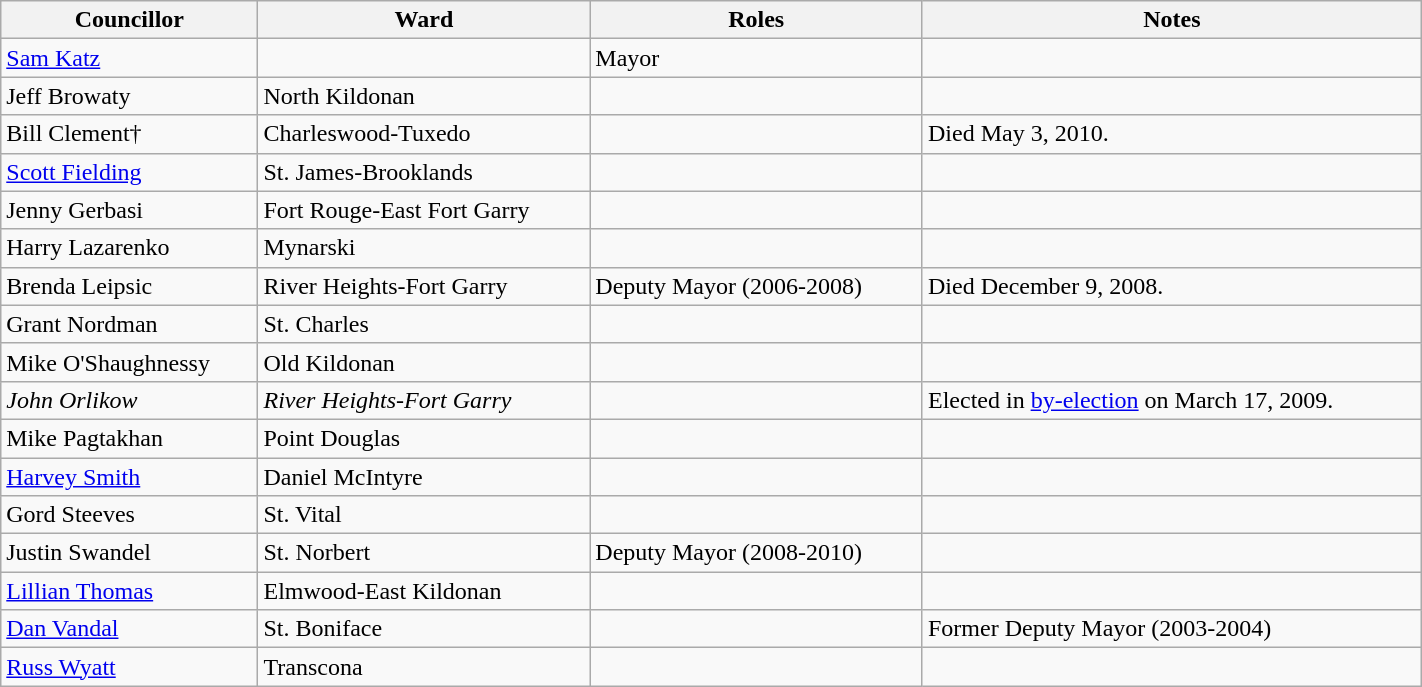<table class="wikitable" width="75%">
<tr>
<th>Councillor</th>
<th>Ward</th>
<th>Roles</th>
<th class="unsortable">Notes</th>
</tr>
<tr>
<td><a href='#'>Sam Katz</a></td>
<td></td>
<td>Mayor</td>
<td></td>
</tr>
<tr>
<td>Jeff Browaty</td>
<td>North Kildonan</td>
<td></td>
<td></td>
</tr>
<tr>
<td>Bill Clement†</td>
<td>Charleswood-Tuxedo</td>
<td></td>
<td>Died May 3, 2010.</td>
</tr>
<tr>
<td><a href='#'>Scott Fielding</a></td>
<td>St. James-Brooklands</td>
<td></td>
<td></td>
</tr>
<tr>
<td>Jenny Gerbasi</td>
<td>Fort Rouge-East Fort Garry</td>
<td></td>
<td></td>
</tr>
<tr>
<td>Harry Lazarenko</td>
<td>Mynarski</td>
<td></td>
<td></td>
</tr>
<tr>
<td>Brenda Leipsic</td>
<td>River Heights-Fort Garry</td>
<td>Deputy Mayor (2006-2008)</td>
<td>Died December 9, 2008.</td>
</tr>
<tr>
<td>Grant Nordman</td>
<td>St. Charles</td>
<td></td>
<td></td>
</tr>
<tr>
<td>Mike O'Shaughnessy</td>
<td>Old Kildonan</td>
<td></td>
<td></td>
</tr>
<tr>
<td><em>John Orlikow</em></td>
<td><em>River Heights-Fort Garry</em></td>
<td></td>
<td>Elected in <a href='#'>by-election</a> on March 17, 2009.</td>
</tr>
<tr>
<td>Mike Pagtakhan</td>
<td>Point Douglas</td>
<td></td>
<td></td>
</tr>
<tr>
<td><a href='#'>Harvey Smith</a></td>
<td>Daniel McIntyre</td>
<td></td>
<td></td>
</tr>
<tr>
<td>Gord Steeves</td>
<td>St. Vital</td>
<td></td>
<td></td>
</tr>
<tr>
<td>Justin Swandel</td>
<td>St. Norbert</td>
<td>Deputy Mayor (2008-2010)</td>
<td></td>
</tr>
<tr>
<td><a href='#'>Lillian Thomas</a></td>
<td>Elmwood-East Kildonan</td>
<td></td>
<td></td>
</tr>
<tr>
<td><a href='#'>Dan Vandal</a></td>
<td>St. Boniface</td>
<td></td>
<td>Former Deputy Mayor (2003-2004)</td>
</tr>
<tr>
<td><a href='#'>Russ Wyatt</a></td>
<td>Transcona</td>
<td></td>
<td></td>
</tr>
</table>
